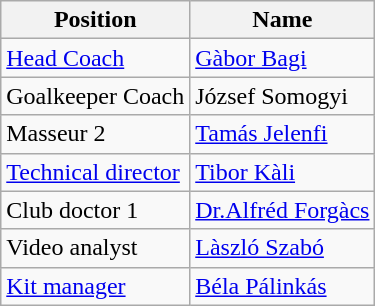<table class="wikitable">
<tr>
<th>Position</th>
<th>Name</th>
</tr>
<tr>
<td><a href='#'>Head Coach</a></td>
<td> <a href='#'>Gàbor Bagi</a></td>
</tr>
<tr>
<td>Goalkeeper Coach</td>
<td> József Somogyi</td>
</tr>
<tr>
<td>Masseur 2</td>
<td> <a href='#'>Tamás Jelenfi</a></td>
</tr>
<tr>
<td><a href='#'>Technical director</a></td>
<td> <a href='#'>Tibor Kàli</a></td>
</tr>
<tr>
<td>Club doctor 1</td>
<td> <a href='#'>Dr.Alfréd Forgàcs</a></td>
</tr>
<tr>
<td>Video analyst</td>
<td> <a href='#'>Làszló Szabó</a></td>
</tr>
<tr>
<td><a href='#'>Kit manager</a></td>
<td> <a href='#'>Béla Pálinkás</a></td>
</tr>
</table>
